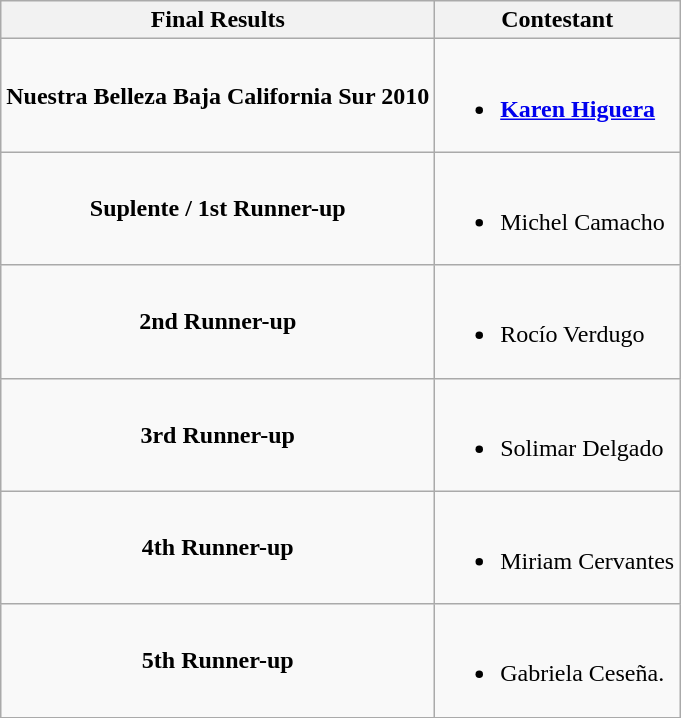<table class="wikitable">
<tr>
<th>Final Results</th>
<th>Contestant</th>
</tr>
<tr>
<td align="center"><strong>Nuestra Belleza Baja California  Sur 2010</strong></td>
<td><br><ul><li><strong><a href='#'>Karen Higuera</a></strong></li></ul></td>
</tr>
<tr>
<td align="center"><strong>Suplente / 1st Runner-up</strong></td>
<td><br><ul><li>Michel Camacho</li></ul></td>
</tr>
<tr>
<td align="center"><strong>2nd Runner-up</strong></td>
<td><br><ul><li>Rocío Verdugo</li></ul></td>
</tr>
<tr>
<td align="center"><strong>3rd Runner-up</strong></td>
<td><br><ul><li>Solimar Delgado</li></ul></td>
</tr>
<tr>
<td align="center"><strong>4th Runner-up</strong></td>
<td><br><ul><li>Miriam Cervantes</li></ul></td>
</tr>
<tr>
<td align="center"><strong>5th Runner-up</strong></td>
<td><br><ul><li>Gabriela Ceseña.</li></ul></td>
</tr>
</table>
